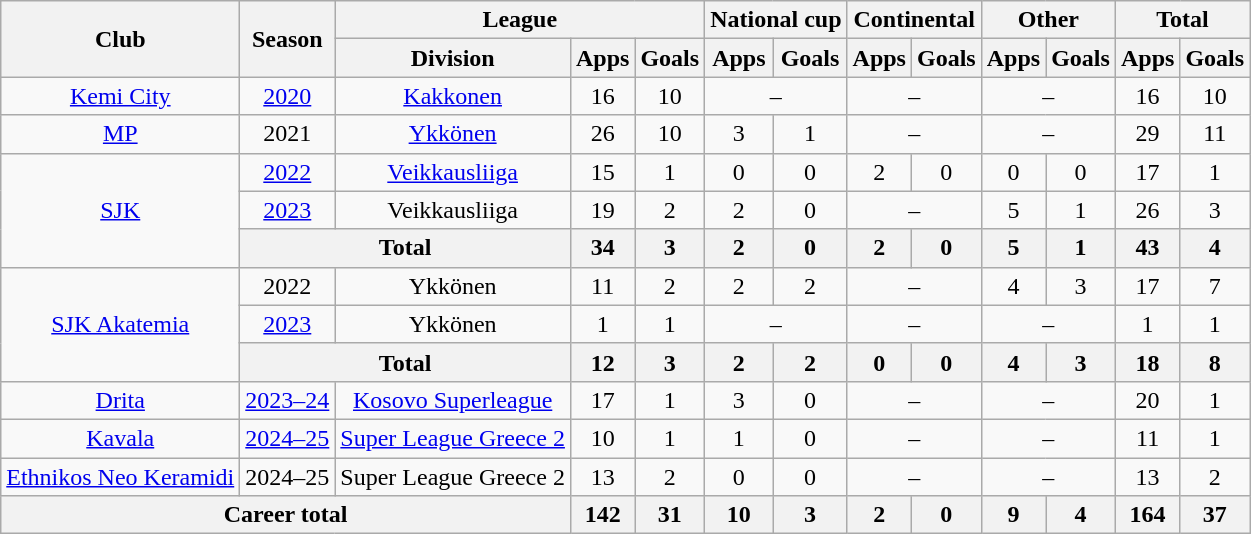<table class="wikitable" style="text-align:center">
<tr>
<th rowspan="2">Club</th>
<th rowspan="2">Season</th>
<th colspan="3">League</th>
<th colspan="2">National cup</th>
<th colspan="2">Continental</th>
<th colspan="2">Other</th>
<th colspan="2">Total</th>
</tr>
<tr>
<th>Division</th>
<th>Apps</th>
<th>Goals</th>
<th>Apps</th>
<th>Goals</th>
<th>Apps</th>
<th>Goals</th>
<th>Apps</th>
<th>Goals</th>
<th>Apps</th>
<th>Goals</th>
</tr>
<tr>
<td><a href='#'>Kemi City</a></td>
<td><a href='#'>2020</a></td>
<td><a href='#'>Kakkonen</a></td>
<td>16</td>
<td>10</td>
<td colspan=2>–</td>
<td colspan=2>–</td>
<td colspan=2>–</td>
<td>16</td>
<td>10</td>
</tr>
<tr>
<td><a href='#'>MP</a></td>
<td>2021</td>
<td><a href='#'>Ykkönen</a></td>
<td>26</td>
<td>10</td>
<td>3</td>
<td>1</td>
<td colspan=2>–</td>
<td colspan=2>–</td>
<td>29</td>
<td>11</td>
</tr>
<tr>
<td rowspan=3><a href='#'>SJK</a></td>
<td><a href='#'>2022</a></td>
<td><a href='#'>Veikkausliiga</a></td>
<td>15</td>
<td>1</td>
<td>0</td>
<td>0</td>
<td>2</td>
<td>0</td>
<td>0</td>
<td>0</td>
<td>17</td>
<td>1</td>
</tr>
<tr>
<td><a href='#'>2023</a></td>
<td>Veikkausliiga</td>
<td>19</td>
<td>2</td>
<td>2</td>
<td>0</td>
<td colspan=2>–</td>
<td>5</td>
<td>1</td>
<td>26</td>
<td>3</td>
</tr>
<tr>
<th colspan="2">Total</th>
<th>34</th>
<th>3</th>
<th>2</th>
<th>0</th>
<th>2</th>
<th>0</th>
<th>5</th>
<th>1</th>
<th>43</th>
<th>4</th>
</tr>
<tr>
<td rowspan=3><a href='#'>SJK Akatemia</a></td>
<td>2022</td>
<td>Ykkönen</td>
<td>11</td>
<td>2</td>
<td>2</td>
<td>2</td>
<td colspan=2>–</td>
<td>4</td>
<td>3</td>
<td>17</td>
<td>7</td>
</tr>
<tr>
<td><a href='#'>2023</a></td>
<td>Ykkönen</td>
<td>1</td>
<td>1</td>
<td colspan=2>–</td>
<td colspan=2>–</td>
<td colspan=2>–</td>
<td>1</td>
<td>1</td>
</tr>
<tr>
<th colspan="2">Total</th>
<th>12</th>
<th>3</th>
<th>2</th>
<th>2</th>
<th>0</th>
<th>0</th>
<th>4</th>
<th>3</th>
<th>18</th>
<th>8</th>
</tr>
<tr>
<td><a href='#'>Drita</a></td>
<td><a href='#'>2023–24</a></td>
<td><a href='#'>Kosovo Superleague</a></td>
<td>17</td>
<td>1</td>
<td>3</td>
<td>0</td>
<td colspan=2>–</td>
<td colspan=2>–</td>
<td>20</td>
<td>1</td>
</tr>
<tr>
<td><a href='#'>Kavala</a></td>
<td><a href='#'>2024–25</a></td>
<td><a href='#'>Super League Greece 2</a></td>
<td>10</td>
<td>1</td>
<td>1</td>
<td>0</td>
<td colspan=2>–</td>
<td colspan=2>–</td>
<td>11</td>
<td>1</td>
</tr>
<tr>
<td><a href='#'>Ethnikos Neo Keramidi</a></td>
<td>2024–25</td>
<td>Super League Greece 2</td>
<td>13</td>
<td>2</td>
<td>0</td>
<td>0</td>
<td colspan=2>–</td>
<td colspan=2>–</td>
<td>13</td>
<td>2</td>
</tr>
<tr>
<th colspan="3">Career total</th>
<th>142</th>
<th>31</th>
<th>10</th>
<th>3</th>
<th>2</th>
<th>0</th>
<th>9</th>
<th>4</th>
<th>164</th>
<th>37</th>
</tr>
</table>
